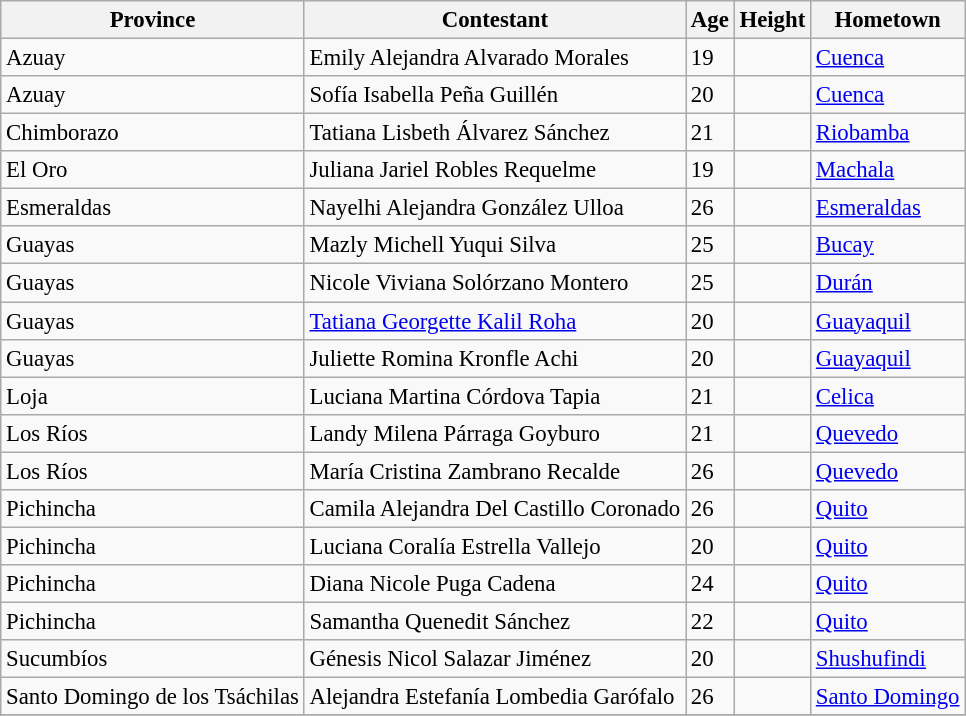<table class="wikitable sortable" style="font-size: 95%;">
<tr>
<th>Province</th>
<th>Contestant</th>
<th>Age</th>
<th>Height</th>
<th>Hometown</th>
</tr>
<tr>
<td>Azuay</td>
<td>Emily Alejandra Alvarado Morales</td>
<td>19</td>
<td></td>
<td><a href='#'>Cuenca</a></td>
</tr>
<tr>
<td>Azuay</td>
<td>Sofía Isabella Peña Guillén</td>
<td>20</td>
<td></td>
<td><a href='#'>Cuenca</a></td>
</tr>
<tr>
<td>Chimborazo</td>
<td>Tatiana Lisbeth Álvarez Sánchez</td>
<td>21</td>
<td></td>
<td><a href='#'>Riobamba</a></td>
</tr>
<tr>
<td>El Oro</td>
<td>Juliana Jariel Robles Requelme</td>
<td>19</td>
<td></td>
<td><a href='#'>Machala</a></td>
</tr>
<tr>
<td>Esmeraldas</td>
<td>Nayelhi Alejandra González Ulloa</td>
<td>26</td>
<td></td>
<td><a href='#'>Esmeraldas</a></td>
</tr>
<tr>
<td>Guayas</td>
<td>Mazly Michell Yuqui Silva</td>
<td>25</td>
<td></td>
<td><a href='#'>Bucay</a></td>
</tr>
<tr>
<td>Guayas</td>
<td>Nicole Viviana Solórzano Montero</td>
<td>25</td>
<td></td>
<td><a href='#'>Durán</a></td>
</tr>
<tr>
<td>Guayas</td>
<td><a href='#'>Tatiana Georgette Kalil Roha</a></td>
<td>20</td>
<td></td>
<td><a href='#'>Guayaquil</a></td>
</tr>
<tr>
<td>Guayas</td>
<td>Juliette Romina Kronfle Achi</td>
<td>20</td>
<td></td>
<td><a href='#'>Guayaquil</a></td>
</tr>
<tr>
<td>Loja</td>
<td>Luciana Martina Córdova Tapia</td>
<td>21</td>
<td></td>
<td><a href='#'>Celica</a></td>
</tr>
<tr>
<td>Los Ríos</td>
<td>Landy Milena Párraga Goyburo</td>
<td>21</td>
<td></td>
<td><a href='#'>Quevedo</a></td>
</tr>
<tr>
<td>Los Ríos</td>
<td>María Cristina Zambrano Recalde</td>
<td>26</td>
<td></td>
<td><a href='#'>Quevedo</a></td>
</tr>
<tr>
<td>Pichincha</td>
<td>Camila Alejandra Del Castillo Coronado</td>
<td>26</td>
<td></td>
<td><a href='#'>Quito</a></td>
</tr>
<tr>
<td>Pichincha</td>
<td>Luciana Coralía Estrella Vallejo</td>
<td>20</td>
<td></td>
<td><a href='#'>Quito</a></td>
</tr>
<tr>
<td>Pichincha</td>
<td>Diana Nicole Puga Cadena</td>
<td>24</td>
<td></td>
<td><a href='#'>Quito</a></td>
</tr>
<tr>
<td>Pichincha</td>
<td>Samantha Quenedit Sánchez</td>
<td>22</td>
<td></td>
<td><a href='#'>Quito</a></td>
</tr>
<tr>
<td>Sucumbíos</td>
<td>Génesis Nicol Salazar Jiménez</td>
<td>20</td>
<td></td>
<td><a href='#'>Shushufindi</a></td>
</tr>
<tr>
<td>Santo Domingo de los Tsáchilas</td>
<td>Alejandra Estefanía Lombedia Garófalo</td>
<td>26</td>
<td></td>
<td><a href='#'>Santo Domingo</a></td>
</tr>
<tr>
</tr>
</table>
